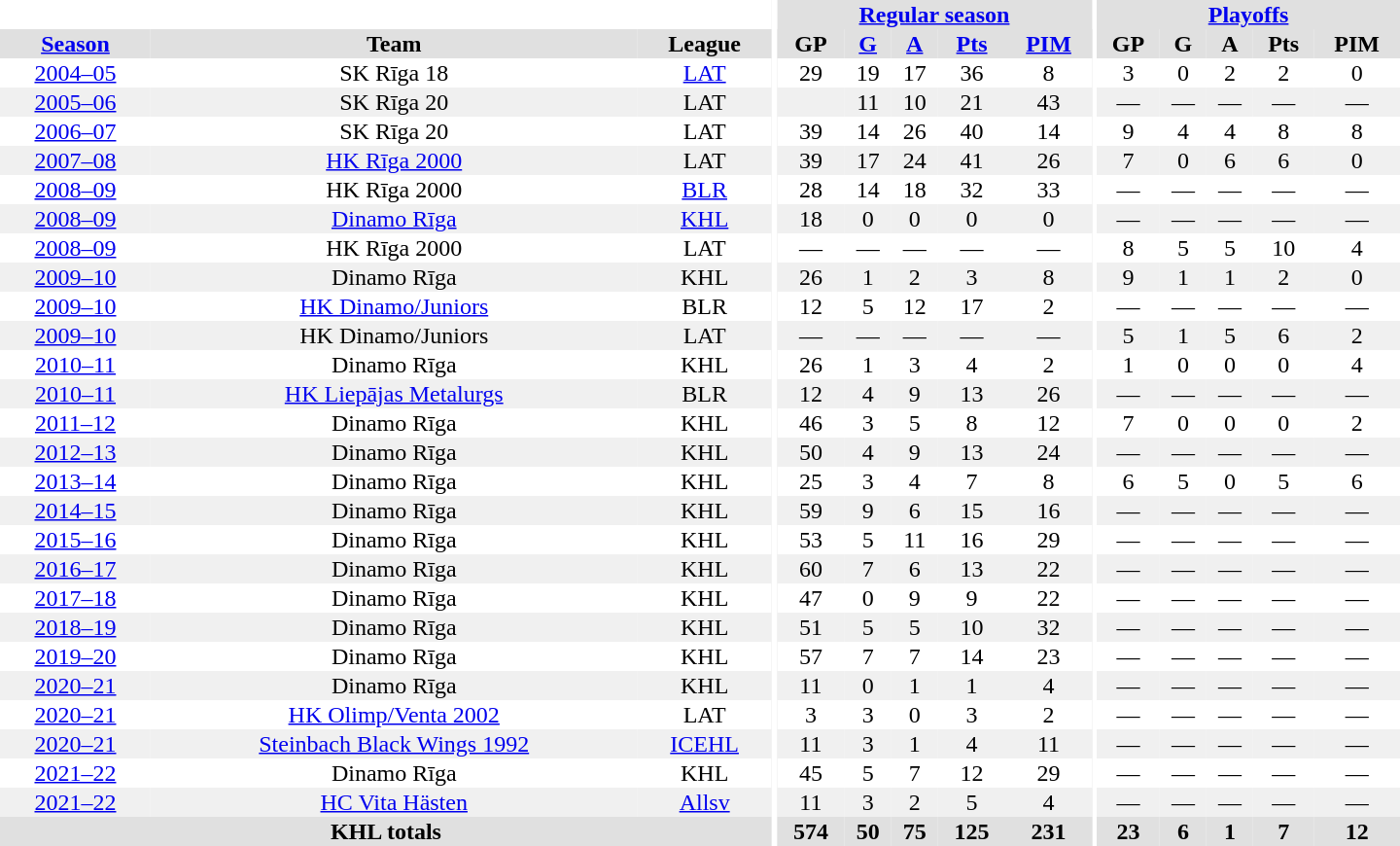<table border="0" cellpadding="1" cellspacing="0" style="text-align:center; width:60em">
<tr bgcolor="#e0e0e0">
<th colspan="3" bgcolor="#ffffff"></th>
<th rowspan="99" bgcolor="#ffffff"></th>
<th colspan="5"><a href='#'>Regular season</a></th>
<th rowspan="99" bgcolor="#ffffff"></th>
<th colspan="5"><a href='#'>Playoffs</a></th>
</tr>
<tr bgcolor="#e0e0e0">
<th><a href='#'>Season</a></th>
<th>Team</th>
<th>League</th>
<th>GP</th>
<th><a href='#'>G</a></th>
<th><a href='#'>A</a></th>
<th><a href='#'>Pts</a></th>
<th><a href='#'>PIM</a></th>
<th>GP</th>
<th>G</th>
<th>A</th>
<th>Pts</th>
<th>PIM</th>
</tr>
<tr>
<td><a href='#'>2004–05</a></td>
<td>SK Rīga 18</td>
<td><a href='#'>LAT</a></td>
<td>29</td>
<td>19</td>
<td>17</td>
<td>36</td>
<td>8</td>
<td>3</td>
<td>0</td>
<td>2</td>
<td>2</td>
<td>0</td>
</tr>
<tr bgcolor="#f0f0f0">
<td><a href='#'>2005–06</a></td>
<td>SK Rīga 20</td>
<td>LAT</td>
<td></td>
<td>11</td>
<td>10</td>
<td>21</td>
<td>43</td>
<td>—</td>
<td>—</td>
<td>—</td>
<td>—</td>
<td>—</td>
</tr>
<tr>
<td><a href='#'>2006–07</a></td>
<td>SK Rīga 20</td>
<td>LAT</td>
<td>39</td>
<td>14</td>
<td>26</td>
<td>40</td>
<td>14</td>
<td>9</td>
<td>4</td>
<td>4</td>
<td>8</td>
<td>8</td>
</tr>
<tr bgcolor="#f0f0f0">
<td><a href='#'>2007–08</a></td>
<td><a href='#'>HK Rīga 2000</a></td>
<td>LAT</td>
<td>39</td>
<td>17</td>
<td>24</td>
<td>41</td>
<td>26</td>
<td>7</td>
<td>0</td>
<td>6</td>
<td>6</td>
<td>0</td>
</tr>
<tr>
<td><a href='#'>2008–09</a></td>
<td>HK Rīga 2000</td>
<td><a href='#'>BLR</a></td>
<td>28</td>
<td>14</td>
<td>18</td>
<td>32</td>
<td>33</td>
<td>—</td>
<td>—</td>
<td>—</td>
<td>—</td>
<td>—</td>
</tr>
<tr bgcolor="#f0f0f0">
<td><a href='#'>2008–09</a></td>
<td><a href='#'>Dinamo Rīga</a></td>
<td><a href='#'>KHL</a></td>
<td>18</td>
<td>0</td>
<td>0</td>
<td>0</td>
<td>0</td>
<td>—</td>
<td>—</td>
<td>—</td>
<td>—</td>
<td>—</td>
</tr>
<tr>
<td><a href='#'>2008–09</a></td>
<td>HK Rīga 2000</td>
<td>LAT</td>
<td>—</td>
<td>—</td>
<td>—</td>
<td>—</td>
<td>—</td>
<td>8</td>
<td>5</td>
<td>5</td>
<td>10</td>
<td>4</td>
</tr>
<tr bgcolor="#f0f0f0">
<td><a href='#'>2009–10</a></td>
<td>Dinamo Rīga</td>
<td>KHL</td>
<td>26</td>
<td>1</td>
<td>2</td>
<td>3</td>
<td>8</td>
<td>9</td>
<td>1</td>
<td>1</td>
<td>2</td>
<td>0</td>
</tr>
<tr>
<td><a href='#'>2009–10</a></td>
<td><a href='#'>HK Dinamo/Juniors</a></td>
<td>BLR</td>
<td>12</td>
<td>5</td>
<td>12</td>
<td>17</td>
<td>2</td>
<td>—</td>
<td>—</td>
<td>—</td>
<td>—</td>
<td>—</td>
</tr>
<tr bgcolor="#f0f0f0">
<td><a href='#'>2009–10</a></td>
<td>HK Dinamo/Juniors</td>
<td>LAT</td>
<td>—</td>
<td>—</td>
<td>—</td>
<td>—</td>
<td>—</td>
<td>5</td>
<td>1</td>
<td>5</td>
<td>6</td>
<td>2</td>
</tr>
<tr>
<td><a href='#'>2010–11</a></td>
<td>Dinamo Rīga</td>
<td>KHL</td>
<td>26</td>
<td>1</td>
<td>3</td>
<td>4</td>
<td>2</td>
<td>1</td>
<td>0</td>
<td>0</td>
<td>0</td>
<td>4</td>
</tr>
<tr bgcolor="#f0f0f0">
<td><a href='#'>2010–11</a></td>
<td><a href='#'>HK Liepājas Metalurgs</a></td>
<td>BLR</td>
<td>12</td>
<td>4</td>
<td>9</td>
<td>13</td>
<td>26</td>
<td>—</td>
<td>—</td>
<td>—</td>
<td>—</td>
<td>—</td>
</tr>
<tr>
<td><a href='#'>2011–12</a></td>
<td>Dinamo Rīga</td>
<td>KHL</td>
<td>46</td>
<td>3</td>
<td>5</td>
<td>8</td>
<td>12</td>
<td>7</td>
<td>0</td>
<td>0</td>
<td>0</td>
<td>2</td>
</tr>
<tr bgcolor="#f0f0f0">
<td><a href='#'>2012–13</a></td>
<td>Dinamo Rīga</td>
<td>KHL</td>
<td>50</td>
<td>4</td>
<td>9</td>
<td>13</td>
<td>24</td>
<td>—</td>
<td>—</td>
<td>—</td>
<td>—</td>
<td>—</td>
</tr>
<tr>
<td><a href='#'>2013–14</a></td>
<td>Dinamo Rīga</td>
<td>KHL</td>
<td>25</td>
<td>3</td>
<td>4</td>
<td>7</td>
<td>8</td>
<td>6</td>
<td>5</td>
<td>0</td>
<td>5</td>
<td>6</td>
</tr>
<tr bgcolor="#f0f0f0">
<td><a href='#'>2014–15</a></td>
<td>Dinamo Rīga</td>
<td>KHL</td>
<td>59</td>
<td>9</td>
<td>6</td>
<td>15</td>
<td>16</td>
<td>—</td>
<td>—</td>
<td>—</td>
<td>—</td>
<td>—</td>
</tr>
<tr>
<td><a href='#'>2015–16</a></td>
<td>Dinamo Rīga</td>
<td>KHL</td>
<td>53</td>
<td>5</td>
<td>11</td>
<td>16</td>
<td>29</td>
<td>—</td>
<td>—</td>
<td>—</td>
<td>—</td>
<td>—</td>
</tr>
<tr bgcolor="#f0f0f0">
<td><a href='#'>2016–17</a></td>
<td>Dinamo Rīga</td>
<td>KHL</td>
<td>60</td>
<td>7</td>
<td>6</td>
<td>13</td>
<td>22</td>
<td>—</td>
<td>—</td>
<td>—</td>
<td>—</td>
<td>—</td>
</tr>
<tr>
<td><a href='#'>2017–18</a></td>
<td>Dinamo Rīga</td>
<td>KHL</td>
<td>47</td>
<td>0</td>
<td>9</td>
<td>9</td>
<td>22</td>
<td>—</td>
<td>—</td>
<td>—</td>
<td>—</td>
<td>—</td>
</tr>
<tr bgcolor="#f0f0f0">
<td><a href='#'>2018–19</a></td>
<td>Dinamo Rīga</td>
<td>KHL</td>
<td>51</td>
<td>5</td>
<td>5</td>
<td>10</td>
<td>32</td>
<td>—</td>
<td>—</td>
<td>—</td>
<td>—</td>
<td>—</td>
</tr>
<tr>
<td><a href='#'>2019–20</a></td>
<td>Dinamo Rīga</td>
<td>KHL</td>
<td>57</td>
<td>7</td>
<td>7</td>
<td>14</td>
<td>23</td>
<td>—</td>
<td>—</td>
<td>—</td>
<td>—</td>
<td>—</td>
</tr>
<tr bgcolor="#f0f0f0">
<td><a href='#'>2020–21</a></td>
<td>Dinamo Rīga</td>
<td>KHL</td>
<td>11</td>
<td>0</td>
<td>1</td>
<td>1</td>
<td>4</td>
<td>—</td>
<td>—</td>
<td>—</td>
<td>—</td>
<td>—</td>
</tr>
<tr>
<td><a href='#'>2020–21</a></td>
<td><a href='#'>HK Olimp/Venta 2002</a></td>
<td>LAT</td>
<td>3</td>
<td>3</td>
<td>0</td>
<td>3</td>
<td>2</td>
<td>—</td>
<td>—</td>
<td>—</td>
<td>—</td>
<td>—</td>
</tr>
<tr bgcolor="#f0f0f0">
<td><a href='#'>2020–21</a></td>
<td><a href='#'>Steinbach Black Wings 1992</a></td>
<td><a href='#'>ICEHL</a></td>
<td>11</td>
<td>3</td>
<td>1</td>
<td>4</td>
<td>11</td>
<td>—</td>
<td>—</td>
<td>—</td>
<td>—</td>
<td>—</td>
</tr>
<tr>
<td><a href='#'>2021–22</a></td>
<td>Dinamo Rīga</td>
<td>KHL</td>
<td>45</td>
<td>5</td>
<td>7</td>
<td>12</td>
<td>29</td>
<td>—</td>
<td>—</td>
<td>—</td>
<td>—</td>
<td>—</td>
</tr>
<tr bgcolor="#f0f0f0">
<td><a href='#'>2021–22</a></td>
<td><a href='#'>HC Vita Hästen</a></td>
<td><a href='#'>Allsv</a></td>
<td>11</td>
<td>3</td>
<td>2</td>
<td>5</td>
<td>4</td>
<td>—</td>
<td>—</td>
<td>—</td>
<td>—</td>
<td>—</td>
</tr>
<tr bgcolor="#e0e0e0">
<th colspan="3">KHL totals</th>
<th>574</th>
<th>50</th>
<th>75</th>
<th>125</th>
<th>231</th>
<th>23</th>
<th>6</th>
<th>1</th>
<th>7</th>
<th>12</th>
</tr>
</table>
